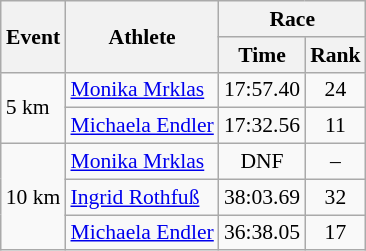<table class="wikitable" border="1" style="font-size:90%">
<tr>
<th rowspan=2>Event</th>
<th rowspan=2>Athlete</th>
<th colspan=2>Race</th>
</tr>
<tr>
<th>Time</th>
<th>Rank</th>
</tr>
<tr>
<td rowspan=2>5 km</td>
<td><a href='#'>Monika Mrklas</a></td>
<td align=center>17:57.40</td>
<td align=center>24</td>
</tr>
<tr>
<td><a href='#'>Michaela Endler</a></td>
<td align=center>17:32.56</td>
<td align=center>11</td>
</tr>
<tr>
<td rowspan=3>10 km</td>
<td><a href='#'>Monika Mrklas</a></td>
<td align=center>DNF</td>
<td align=center>–</td>
</tr>
<tr>
<td><a href='#'>Ingrid Rothfuß</a></td>
<td align=center>38:03.69</td>
<td align=center>32</td>
</tr>
<tr>
<td><a href='#'>Michaela Endler</a></td>
<td align=center>36:38.05</td>
<td align=center>17</td>
</tr>
</table>
